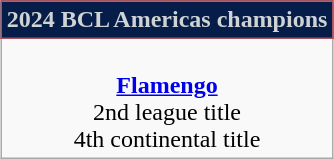<table class=wikitable style="text-align:center; margin:auto">
<tr>
<th style="background: #071D49; color: #D0D3D4; border: 1px solid #A85361;">2024 BCL Americas champions</th>
</tr>
<tr>
<td><br> <strong><a href='#'>Flamengo</a></strong><br> 2nd league title<br>4th continental title</td>
</tr>
</table>
